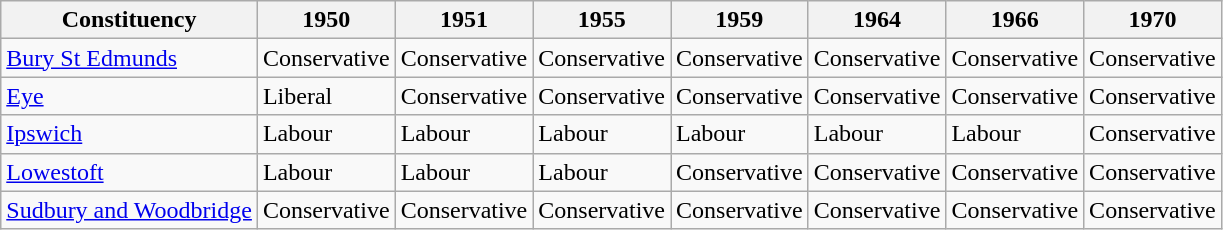<table class="wikitable sortable">
<tr>
<th>Constituency</th>
<th>1950</th>
<th>1951</th>
<th>1955</th>
<th>1959</th>
<th>1964</th>
<th>1966</th>
<th>1970</th>
</tr>
<tr>
<td><a href='#'>Bury St Edmunds</a></td>
<td bgcolor=>Conservative</td>
<td bgcolor=>Conservative</td>
<td bgcolor=>Conservative</td>
<td bgcolor=>Conservative</td>
<td bgcolor=>Conservative</td>
<td bgcolor=>Conservative</td>
<td bgcolor=>Conservative</td>
</tr>
<tr>
<td><a href='#'>Eye</a></td>
<td bgcolor=>Liberal</td>
<td bgcolor=>Conservative</td>
<td bgcolor=>Conservative</td>
<td bgcolor=>Conservative</td>
<td bgcolor=>Conservative</td>
<td bgcolor=>Conservative</td>
<td bgcolor=>Conservative</td>
</tr>
<tr>
<td><a href='#'>Ipswich</a></td>
<td bgcolor=>Labour</td>
<td bgcolor=>Labour</td>
<td bgcolor=>Labour</td>
<td bgcolor=>Labour</td>
<td bgcolor=>Labour</td>
<td bgcolor=>Labour</td>
<td bgcolor=>Conservative</td>
</tr>
<tr>
<td><a href='#'>Lowestoft</a></td>
<td bgcolor=>Labour</td>
<td bgcolor=>Labour</td>
<td bgcolor=>Labour</td>
<td bgcolor=>Conservative</td>
<td bgcolor=>Conservative</td>
<td bgcolor=>Conservative</td>
<td bgcolor=>Conservative</td>
</tr>
<tr>
<td><a href='#'>Sudbury and Woodbridge</a></td>
<td bgcolor=>Conservative</td>
<td bgcolor=>Conservative</td>
<td bgcolor=>Conservative</td>
<td bgcolor=>Conservative</td>
<td bgcolor=>Conservative</td>
<td bgcolor=>Conservative</td>
<td bgcolor=>Conservative</td>
</tr>
</table>
